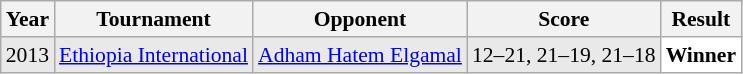<table class="sortable wikitable" style="font-size: 90%;">
<tr>
<th>Year</th>
<th>Tournament</th>
<th>Opponent</th>
<th>Score</th>
<th>Result</th>
</tr>
<tr style="background:#E9E9E9">
<td align="center">2013</td>
<td align="left"><a href='#'>Ethiopia International</a></td>
<td align="left"> <a href='#'>Adham Hatem Elgamal</a></td>
<td align="left">12–21, 21–19, 21–18</td>
<td style="text-align:left; background:white"> <strong>Winner</strong></td>
</tr>
</table>
